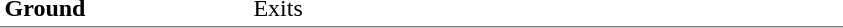<table table border=0 cellspacing=0 cellpadding=3>
<tr>
<td style="border-bottom:solid 1px gray;" width=50 rowspan=10 valign=top><strong>Ground</strong></td>
</tr>
<tr>
<td style="border-bottom:solid 1px gray;" width=100 rowspan=2 valign=top></td>
<td style="border-bottom:solid 1px gray;" width=390 rowspan=2 valign=top>Exits</td>
</tr>
</table>
